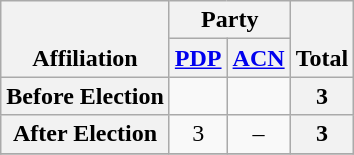<table class=wikitable style="text-align:center">
<tr style="vertical-align:bottom;">
<th rowspan=2>Affiliation</th>
<th colspan=2>Party</th>
<th rowspan=2>Total</th>
</tr>
<tr>
<th><a href='#'>PDP</a></th>
<th><a href='#'>ACN</a></th>
</tr>
<tr>
<th>Before Election</th>
<td></td>
<td></td>
<th>3</th>
</tr>
<tr>
<th>After Election</th>
<td>3</td>
<td>–</td>
<th>3</th>
</tr>
<tr>
</tr>
</table>
